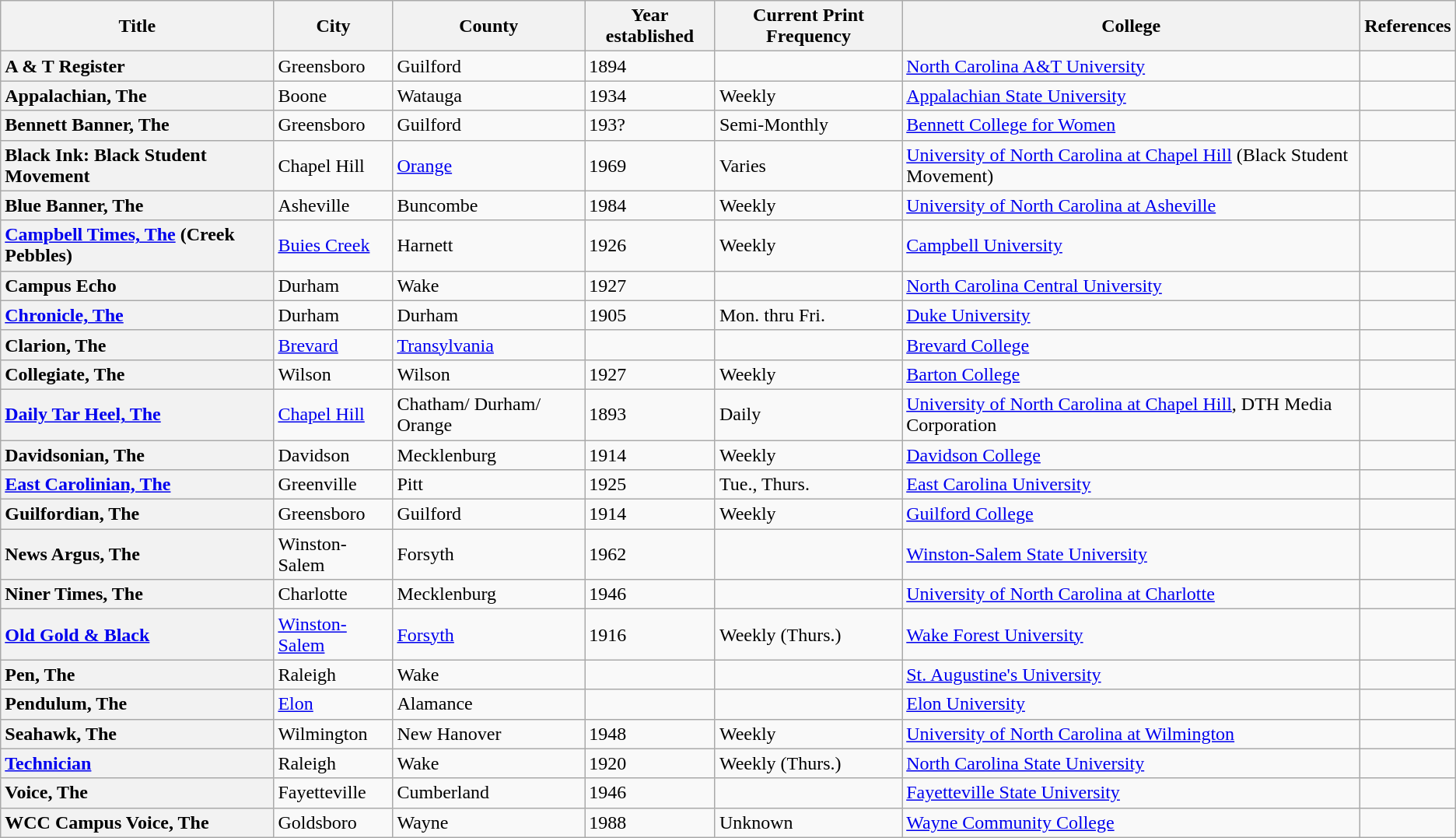<table class="wikitable sortable plainrowheaders" summary="Current North Carolina College Newspapers">
<tr>
<th>Title</th>
<th>City</th>
<th>County</th>
<th>Year established</th>
<th>Current Print Frequency</th>
<th>College</th>
<th>References</th>
</tr>
<tr>
<th scope="row" style="text-align: left">A & T Register</th>
<td>Greensboro</td>
<td>Guilford</td>
<td>1894</td>
<td></td>
<td><a href='#'>North Carolina A&T University</a></td>
<td align=center></td>
</tr>
<tr>
<th scope="row" style="text-align: left">Appalachian, The</th>
<td>Boone</td>
<td>Watauga</td>
<td>1934</td>
<td>Weekly</td>
<td><a href='#'>Appalachian State University</a></td>
<td align=center></td>
</tr>
<tr>
<th scope="row" style="text-align: left">Bennett Banner, The</th>
<td>Greensboro</td>
<td>Guilford</td>
<td>193?</td>
<td>Semi-Monthly</td>
<td><a href='#'>Bennett College for Women</a></td>
<td align=center></td>
</tr>
<tr>
<th scope="row" style="text-align: left">Black Ink: Black Student Movement</th>
<td>Chapel Hill</td>
<td><a href='#'>Orange</a></td>
<td>1969</td>
<td>Varies</td>
<td><a href='#'>University of North Carolina at Chapel Hill</a> (Black Student Movement)</td>
<td align=center></td>
</tr>
<tr>
<th scope="row" style="text-align: left">Blue Banner, The</th>
<td>Asheville</td>
<td>Buncombe</td>
<td>1984</td>
<td>Weekly</td>
<td><a href='#'>University of North Carolina at Asheville</a></td>
<td align=center></td>
</tr>
<tr>
<th scope="row" style="text-align: left"><a href='#'>Campbell Times, The</a> (Creek Pebbles)</th>
<td><a href='#'>Buies Creek</a></td>
<td>Harnett</td>
<td>1926</td>
<td>Weekly</td>
<td><a href='#'>Campbell University</a></td>
<td align=center></td>
</tr>
<tr>
<th scope="row" style="text-align: left">Campus Echo</th>
<td>Durham</td>
<td>Wake</td>
<td>1927</td>
<td></td>
<td><a href='#'>North Carolina Central University</a></td>
<td align=center></td>
</tr>
<tr>
<th scope="row" style="text-align: left"><a href='#'>Chronicle, The</a></th>
<td>Durham</td>
<td>Durham</td>
<td>1905</td>
<td>Mon. thru Fri.</td>
<td><a href='#'>Duke University</a></td>
<td align=center></td>
</tr>
<tr>
<th scope="row" style="text-align: left">Clarion, The</th>
<td><a href='#'>Brevard</a></td>
<td><a href='#'>Transylvania</a></td>
<td></td>
<td></td>
<td><a href='#'>Brevard College</a></td>
<td align=center></td>
</tr>
<tr>
<th scope="row" style="text-align: left">Collegiate, The</th>
<td>Wilson</td>
<td>Wilson</td>
<td>1927</td>
<td>Weekly</td>
<td><a href='#'>Barton College</a></td>
<td align=center></td>
</tr>
<tr>
<th scope="row" style="text-align: left;"><a href='#'>Daily Tar Heel, The</a></th>
<td><a href='#'>Chapel Hill</a></td>
<td>Chatham/ Durham/ Orange</td>
<td>1893</td>
<td>Daily</td>
<td><a href='#'>University of North Carolina at Chapel Hill</a>, DTH Media Corporation</td>
<td align=center></td>
</tr>
<tr>
<th scope="row" style="text-align: left">Davidsonian, The</th>
<td>Davidson</td>
<td>Mecklenburg</td>
<td>1914</td>
<td>Weekly</td>
<td><a href='#'>Davidson College</a></td>
<td align=center></td>
</tr>
<tr>
<th scope="row" style="text-align: left"><a href='#'>East Carolinian, The</a></th>
<td>Greenville</td>
<td>Pitt</td>
<td>1925</td>
<td>Tue., Thurs.</td>
<td><a href='#'>East Carolina University</a></td>
<td align=center></td>
</tr>
<tr>
<th scope="row" style="text-align: left">Guilfordian, The</th>
<td>Greensboro</td>
<td>Guilford</td>
<td>1914</td>
<td>Weekly</td>
<td><a href='#'>Guilford College</a></td>
<td align=center></td>
</tr>
<tr>
<th scope="row" style="text-align: left">News Argus, The</th>
<td>Winston-Salem</td>
<td>Forsyth</td>
<td>1962</td>
<td></td>
<td><a href='#'>Winston-Salem State University</a></td>
<td align=center></td>
</tr>
<tr>
<th scope="row" style="text-align: left">Niner Times, The</th>
<td>Charlotte</td>
<td>Mecklenburg</td>
<td>1946</td>
<td></td>
<td><a href='#'>University of North Carolina at Charlotte</a></td>
<td align=center></td>
</tr>
<tr>
<th scope="row" style="text-align: left"><a href='#'>Old Gold & Black</a></th>
<td><a href='#'>Winston-Salem</a></td>
<td><a href='#'>Forsyth</a></td>
<td>1916</td>
<td>Weekly (Thurs.)</td>
<td><a href='#'>Wake Forest University</a></td>
<td align=center></td>
</tr>
<tr>
<th scope="row" style="text-align: left">Pen, The</th>
<td>Raleigh</td>
<td>Wake</td>
<td></td>
<td></td>
<td><a href='#'>St. Augustine's University</a></td>
<td align=center></td>
</tr>
<tr>
<th scope="row" style="text-align: left">Pendulum, The</th>
<td><a href='#'>Elon</a></td>
<td>Alamance</td>
<td></td>
<td></td>
<td><a href='#'>Elon University</a></td>
<td align=center></td>
</tr>
<tr>
<th scope="row" style="text-align: left">Seahawk, The</th>
<td>Wilmington</td>
<td>New Hanover</td>
<td>1948</td>
<td>Weekly</td>
<td><a href='#'>University of North Carolina at Wilmington</a></td>
<td align=center></td>
</tr>
<tr>
<th scope="row" style="text-align: left"><a href='#'>Technician</a></th>
<td>Raleigh</td>
<td>Wake</td>
<td>1920</td>
<td>Weekly (Thurs.)</td>
<td><a href='#'>North Carolina State University</a></td>
<td align=center></td>
</tr>
<tr>
<th scope="row" style="text-align: left">Voice, The</th>
<td>Fayetteville</td>
<td>Cumberland</td>
<td>1946</td>
<td></td>
<td><a href='#'>Fayetteville State University</a></td>
<td align=center></td>
</tr>
<tr>
<th scope="row" style="text-align: left">WCC Campus Voice, The</th>
<td>Goldsboro</td>
<td>Wayne</td>
<td>1988</td>
<td>Unknown</td>
<td><a href='#'>Wayne Community College</a></td>
<td align=center></td>
</tr>
</table>
